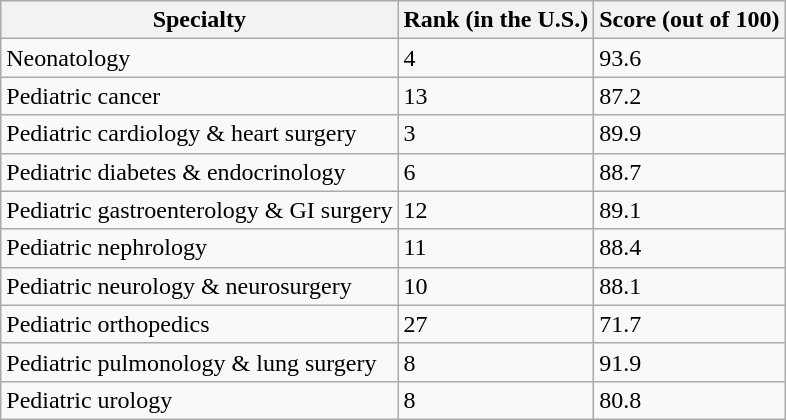<table class="wikitable">
<tr>
<th>Specialty</th>
<th>Rank (in the U.S.)</th>
<th>Score (out of 100)</th>
</tr>
<tr>
<td>Neonatology</td>
<td>4</td>
<td>93.6</td>
</tr>
<tr>
<td>Pediatric cancer</td>
<td>13</td>
<td>87.2</td>
</tr>
<tr>
<td>Pediatric cardiology & heart surgery</td>
<td>3</td>
<td>89.9</td>
</tr>
<tr>
<td>Pediatric diabetes & endocrinology</td>
<td>6</td>
<td>88.7</td>
</tr>
<tr>
<td>Pediatric gastroenterology & GI surgery</td>
<td>12</td>
<td>89.1</td>
</tr>
<tr>
<td>Pediatric nephrology</td>
<td>11</td>
<td>88.4</td>
</tr>
<tr>
<td>Pediatric neurology & neurosurgery</td>
<td>10</td>
<td>88.1</td>
</tr>
<tr>
<td>Pediatric orthopedics</td>
<td>27</td>
<td>71.7</td>
</tr>
<tr>
<td>Pediatric pulmonology & lung surgery</td>
<td>8</td>
<td>91.9</td>
</tr>
<tr>
<td>Pediatric urology</td>
<td>8</td>
<td>80.8</td>
</tr>
</table>
